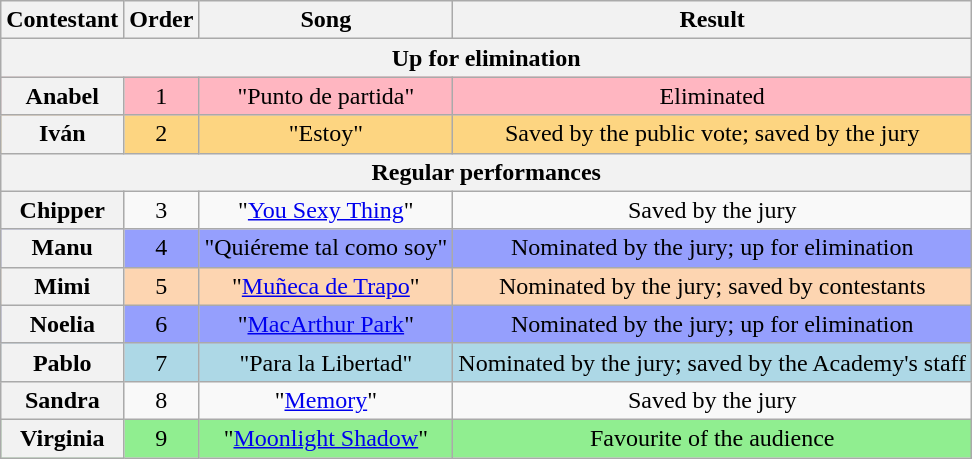<table class="wikitable plainrowheaders" style="text-align:center;">
<tr>
<th scope="col">Contestant</th>
<th scope="col">Order</th>
<th scope="col">Song</th>
<th scope="col">Result</th>
</tr>
<tr>
<th colspan="4">Up for elimination</th>
</tr>
<tr style="background:lightpink;">
<th scope="row">Anabel</th>
<td>1</td>
<td>"Punto de partida"</td>
<td>Eliminated</td>
</tr>
<tr style="background:#fdd581;">
<th scope="row">Iván</th>
<td>2</td>
<td>"Estoy"</td>
<td>Saved by the public vote; saved by the jury</td>
</tr>
<tr>
<th colspan="4">Regular performances</th>
</tr>
<tr>
<th scope="row">Chipper</th>
<td>3</td>
<td>"<a href='#'>You Sexy Thing</a>"</td>
<td>Saved by the jury</td>
</tr>
<tr style="background:#959ffd;">
<th scope="row">Manu</th>
<td>4</td>
<td>"Quiéreme tal como soy"</td>
<td>Nominated by the jury; up for elimination</td>
</tr>
<tr style="background:#fdd5b1;">
<th scope="row">Mimi</th>
<td>5</td>
<td>"<a href='#'>Muñeca de Trapo</a>"</td>
<td>Nominated by the jury; saved by contestants</td>
</tr>
<tr style="background:#959ffd;">
<th scope="row">Noelia</th>
<td>6</td>
<td>"<a href='#'>MacArthur Park</a>"</td>
<td>Nominated by the jury; up for elimination</td>
</tr>
<tr style="background:lightblue;">
<th scope="row">Pablo</th>
<td>7</td>
<td>"Para la Libertad"</td>
<td>Nominated by the jury; saved by the Academy's staff</td>
</tr>
<tr>
<th scope="row">Sandra</th>
<td>8</td>
<td>"<a href='#'>Memory</a>"</td>
<td>Saved by the jury</td>
</tr>
<tr style="background:lightgreen;">
<th scope="row">Virginia</th>
<td>9</td>
<td>"<a href='#'>Moonlight Shadow</a>"</td>
<td>Favourite of the audience</td>
</tr>
</table>
